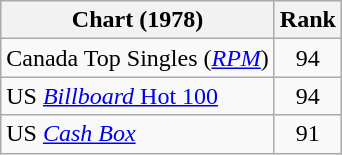<table class="wikitable sortable">
<tr>
<th>Chart (1978)</th>
<th>Rank</th>
</tr>
<tr>
<td>Canada Top Singles (<em><a href='#'>RPM</a></em>)</td>
<td align="center">94</td>
</tr>
<tr>
<td>US <a href='#'><em>Billboard</em> Hot 100</a></td>
<td align="center">94</td>
</tr>
<tr>
<td>US <em><a href='#'>Cash Box</a></em></td>
<td align="center">91</td>
</tr>
</table>
